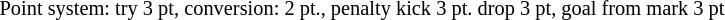<table width=100%>
<tr>
<td align=left width=60% style="font-size: 85%">Point system: try 3 pt, conversion: 2 pt., penalty kick 3 pt. drop 3 pt, goal from mark 3 pt</td>
</tr>
</table>
